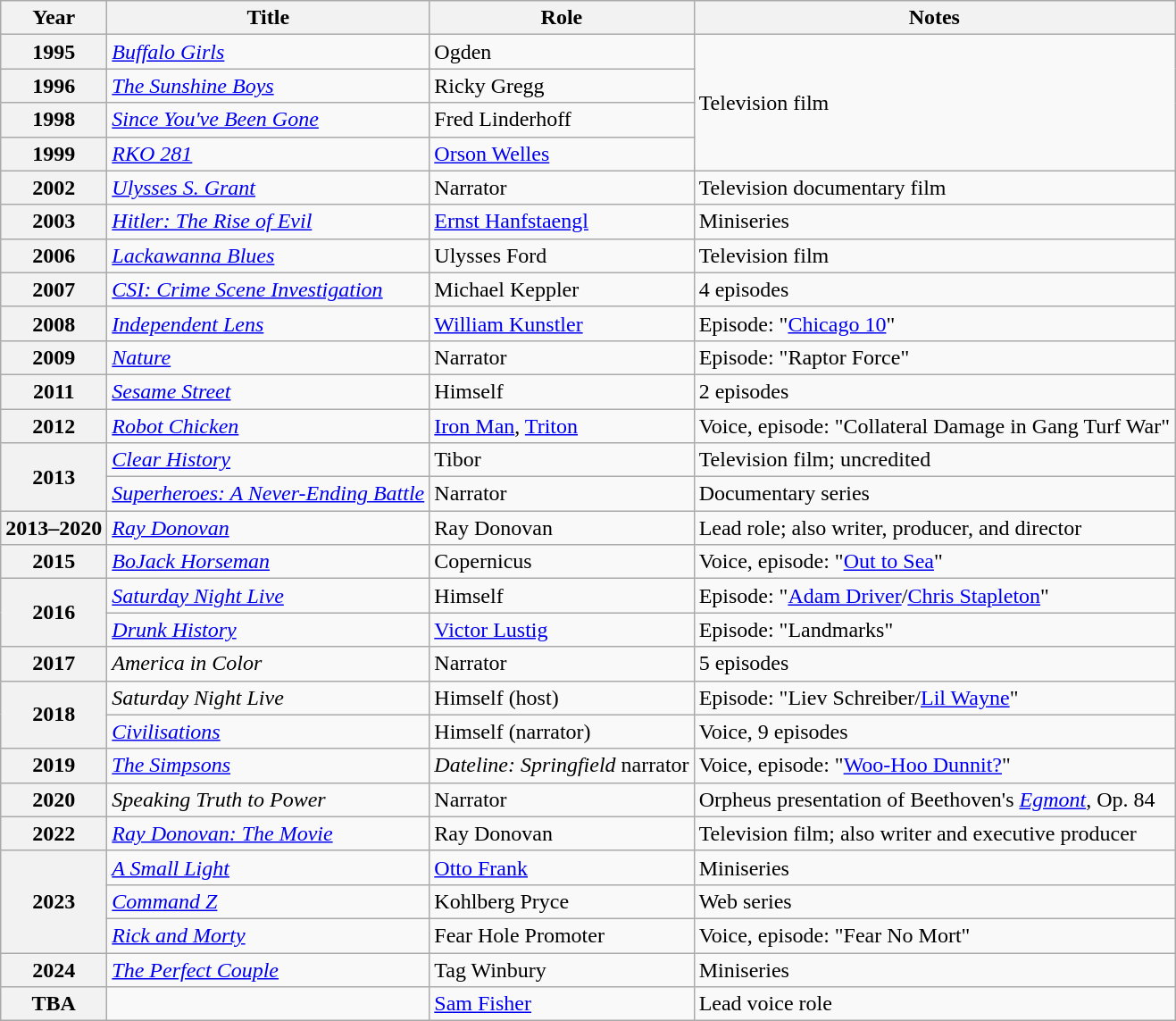<table class="wikitable plainrowheaders sortable" style="margin-right: 0;">
<tr>
<th scope="col">Year</th>
<th scope="col">Title</th>
<th scope="col">Role</th>
<th scope="col" class="unsortable">Notes</th>
</tr>
<tr>
<th scope="row">1995</th>
<td><em><a href='#'>Buffalo Girls</a></em></td>
<td>Ogden</td>
<td rowspan="4">Television film</td>
</tr>
<tr>
<th scope="row">1996</th>
<td><em><a href='#'>The Sunshine Boys</a></em></td>
<td>Ricky Gregg</td>
</tr>
<tr>
<th scope="row">1998</th>
<td><em><a href='#'>Since You've Been Gone</a></em></td>
<td>Fred Linderhoff</td>
</tr>
<tr>
<th scope="row">1999</th>
<td><em><a href='#'>RKO 281</a></em></td>
<td><a href='#'>Orson Welles</a></td>
</tr>
<tr>
<th scope="row">2002</th>
<td><em><a href='#'>Ulysses S. Grant</a></em></td>
<td>Narrator</td>
<td>Television documentary film</td>
</tr>
<tr>
<th scope="row">2003</th>
<td><em><a href='#'>Hitler: The Rise of Evil</a></em></td>
<td><a href='#'>Ernst Hanfstaengl</a></td>
<td>Miniseries</td>
</tr>
<tr>
<th scope="row">2006</th>
<td><em><a href='#'>Lackawanna Blues</a></em></td>
<td>Ulysses Ford</td>
<td>Television film</td>
</tr>
<tr>
<th scope="row">2007</th>
<td><em><a href='#'>CSI: Crime Scene Investigation</a></em></td>
<td>Michael Keppler</td>
<td>4 episodes</td>
</tr>
<tr>
<th scope="row">2008</th>
<td><em><a href='#'>Independent Lens</a></em></td>
<td><a href='#'>William Kunstler</a></td>
<td>Episode: "<a href='#'>Chicago 10</a>"</td>
</tr>
<tr>
<th scope="row">2009</th>
<td><em><a href='#'>Nature</a></em></td>
<td>Narrator</td>
<td>Episode: "Raptor Force"</td>
</tr>
<tr>
<th scope="row">2011</th>
<td><em><a href='#'>Sesame Street</a></em></td>
<td>Himself</td>
<td>2 episodes</td>
</tr>
<tr>
<th scope="row">2012</th>
<td><em><a href='#'>Robot Chicken</a></em></td>
<td><a href='#'>Iron Man</a>, <a href='#'>Triton</a></td>
<td>Voice, episode: "Collateral Damage in Gang Turf War"</td>
</tr>
<tr>
<th rowspan="2" scope="row">2013</th>
<td><em><a href='#'>Clear History</a></em></td>
<td>Tibor</td>
<td>Television film; uncredited</td>
</tr>
<tr>
<td><em><a href='#'>Superheroes: A Never-Ending Battle</a></em></td>
<td>Narrator</td>
<td>Documentary series</td>
</tr>
<tr>
<th scope="row">2013–2020</th>
<td><em><a href='#'>Ray Donovan</a></em></td>
<td>Ray Donovan</td>
<td>Lead role; also writer, producer, and director</td>
</tr>
<tr>
<th scope="row">2015</th>
<td><em><a href='#'>BoJack Horseman</a></em></td>
<td>Copernicus</td>
<td>Voice, episode: "<a href='#'>Out to Sea</a>"</td>
</tr>
<tr>
<th rowspan="2" scope="row">2016</th>
<td><em><a href='#'>Saturday Night Live</a></em></td>
<td>Himself</td>
<td>Episode: "<a href='#'>Adam Driver</a>/<a href='#'>Chris Stapleton</a>"</td>
</tr>
<tr>
<td><em><a href='#'>Drunk History</a></em></td>
<td><a href='#'>Victor Lustig</a></td>
<td>Episode: "Landmarks"</td>
</tr>
<tr>
<th scope="row">2017</th>
<td><em>America in Color</em></td>
<td>Narrator</td>
<td>5 episodes</td>
</tr>
<tr>
<th rowspan="2" scope="row">2018</th>
<td><em>Saturday Night Live</em></td>
<td>Himself (host)</td>
<td>Episode: "Liev Schreiber/<a href='#'>Lil Wayne</a>"</td>
</tr>
<tr>
<td><em><a href='#'>Civilisations</a></em></td>
<td>Himself (narrator)</td>
<td>Voice, 9 episodes</td>
</tr>
<tr>
<th scope="row">2019</th>
<td><em><a href='#'>The Simpsons</a></em></td>
<td><em>Dateline: Springfield</em> narrator</td>
<td>Voice, episode: "<a href='#'>Woo-Hoo Dunnit?</a>"</td>
</tr>
<tr>
<th scope="row">2020</th>
<td><em>Speaking Truth to Power</em></td>
<td>Narrator</td>
<td>Orpheus presentation of Beethoven's <em><a href='#'>Egmont</a></em>, Op. 84</td>
</tr>
<tr>
<th scope="row">2022</th>
<td><em><a href='#'>Ray Donovan: The Movie</a></em></td>
<td>Ray Donovan</td>
<td>Television film; also writer and executive producer</td>
</tr>
<tr>
<th rowspan="3" scope="row">2023</th>
<td><em><a href='#'>A Small Light</a></em></td>
<td><a href='#'>Otto Frank</a></td>
<td>Miniseries</td>
</tr>
<tr>
<td><em><a href='#'>Command Z</a></em></td>
<td>Kohlberg Pryce</td>
<td>Web series</td>
</tr>
<tr>
<td><em><a href='#'>Rick and Morty</a></em></td>
<td>Fear Hole Promoter</td>
<td>Voice, episode: "Fear No Mort"</td>
</tr>
<tr>
<th scope="row">2024</th>
<td><em><a href='#'>The Perfect Couple</a></em></td>
<td>Tag Winbury</td>
<td>Miniseries</td>
</tr>
<tr>
<th scope="row">TBA</th>
<td></td>
<td><a href='#'>Sam Fisher</a></td>
<td>Lead voice role</td>
</tr>
</table>
